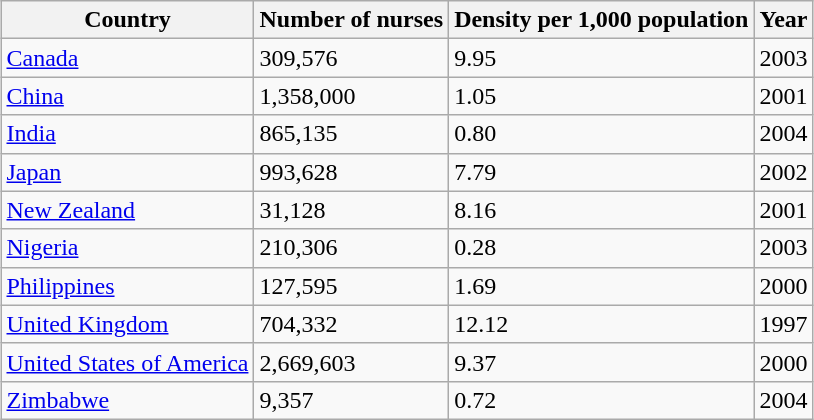<table class="wikitable sortable" style="margin:1em auto;">
<tr>
<th>Country</th>
<th>Number of nurses</th>
<th>Density per 1,000 population</th>
<th>Year</th>
</tr>
<tr>
<td><a href='#'>Canada</a></td>
<td>309,576</td>
<td>9.95</td>
<td>2003</td>
</tr>
<tr>
<td><a href='#'>China</a></td>
<td>1,358,000</td>
<td>1.05</td>
<td>2001</td>
</tr>
<tr>
<td><a href='#'>India</a></td>
<td>865,135</td>
<td>0.80</td>
<td>2004</td>
</tr>
<tr>
<td><a href='#'>Japan</a></td>
<td>993,628</td>
<td>7.79</td>
<td>2002</td>
</tr>
<tr>
<td><a href='#'>New Zealand</a></td>
<td>31,128</td>
<td>8.16</td>
<td>2001</td>
</tr>
<tr>
<td><a href='#'>Nigeria</a></td>
<td>210,306</td>
<td>0.28</td>
<td>2003</td>
</tr>
<tr>
<td><a href='#'>Philippines</a></td>
<td>127,595</td>
<td>1.69</td>
<td>2000</td>
</tr>
<tr>
<td><a href='#'>United Kingdom</a></td>
<td>704,332</td>
<td>12.12</td>
<td>1997</td>
</tr>
<tr>
<td><a href='#'>United States of America</a></td>
<td>2,669,603</td>
<td>9.37</td>
<td>2000</td>
</tr>
<tr>
<td><a href='#'>Zimbabwe</a></td>
<td>9,357</td>
<td>0.72</td>
<td>2004</td>
</tr>
</table>
